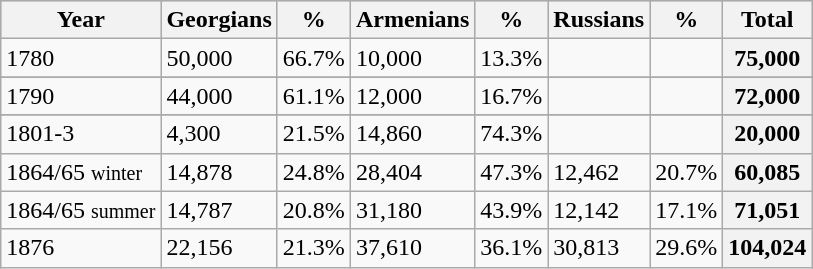<table class="wikitable floatmiddle">
<tr style="background:#c9c9c9;">
<th scope="col">Year</th>
<th scope="col">Georgians</th>
<th scope="col">%</th>
<th scope="col">Armenians</th>
<th scope="col">%</th>
<th scope="col">Russians</th>
<th scope="col">%</th>
<th scope="col">Total</th>
</tr>
<tr>
<td>1780</td>
<td>50,000</td>
<td>66.7%</td>
<td>10,000</td>
<td>13.3%</td>
<td></td>
<td></td>
<th>75,000</th>
</tr>
<tr>
</tr>
<tr>
<td>1790</td>
<td>44,000</td>
<td>61.1%</td>
<td>12,000</td>
<td>16.7%</td>
<td></td>
<td></td>
<th>72,000</th>
</tr>
<tr>
</tr>
<tr>
<td>1801-3</td>
<td>4,300</td>
<td>21.5%</td>
<td>14,860</td>
<td>74.3%</td>
<td></td>
<td></td>
<th>20,000</th>
</tr>
<tr>
<td>1864/65 <small>winter</small></td>
<td>14,878</td>
<td>24.8%</td>
<td>28,404</td>
<td>47.3%</td>
<td>12,462</td>
<td>20.7%</td>
<th>60,085</th>
</tr>
<tr>
<td>1864/65 <small>summer</small></td>
<td>14,787</td>
<td>20.8%</td>
<td>31,180</td>
<td>43.9%</td>
<td>12,142</td>
<td>17.1%</td>
<th>71,051</th>
</tr>
<tr>
<td>1876</td>
<td>22,156</td>
<td>21.3%</td>
<td>37,610</td>
<td>36.1%</td>
<td>30,813</td>
<td>29.6%</td>
<th>104,024</th>
</tr>
</table>
